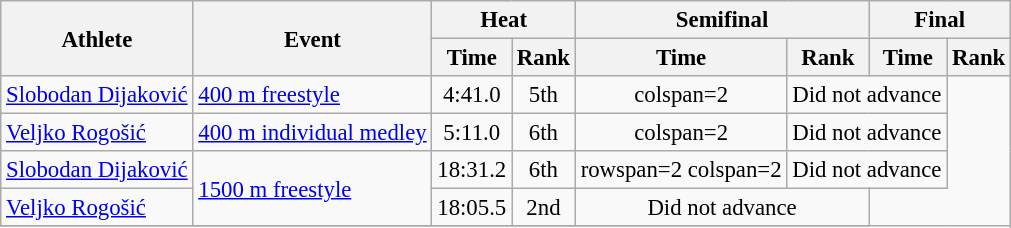<table class=wikitable style=font-size:95%;text-align:center>
<tr>
<th rowspan=2>Athlete</th>
<th rowspan=2>Event</th>
<th colspan=2>Heat</th>
<th colspan=2>Semifinal</th>
<th colspan=2>Final</th>
</tr>
<tr style=font-size:100%>
<th>Time</th>
<th>Rank</th>
<th>Time</th>
<th>Rank</th>
<th>Time</th>
<th>Rank</th>
</tr>
<tr>
<td align=left><a href='#'>Slobodan Dijaković</a></td>
<td align=left rowspan=1><a href='#'>400 m freestyle</a></td>
<td>4:41.0</td>
<td>5th</td>
<td>colspan=2 </td>
<td colspan=2>Did not advance</td>
</tr>
<tr>
<td align=left><a href='#'>Veljko Rogošić</a></td>
<td align=left rowspan=1><a href='#'>400 m individual medley</a></td>
<td>5:11.0</td>
<td>6th</td>
<td>colspan=2 </td>
<td colspan=2>Did not advance</td>
</tr>
<tr>
<td align=left><a href='#'>Slobodan Dijaković</a></td>
<td align=left rowspan=2><a href='#'>1500 m freestyle</a></td>
<td>18:31.2</td>
<td>6th</td>
<td>rowspan=2 colspan=2 </td>
<td colspan=2>Did not advance</td>
</tr>
<tr>
<td align=left><a href='#'>Veljko Rogošić</a></td>
<td>18:05.5</td>
<td>2nd</td>
<td colspan=2>Did not advance</td>
</tr>
<tr>
</tr>
</table>
